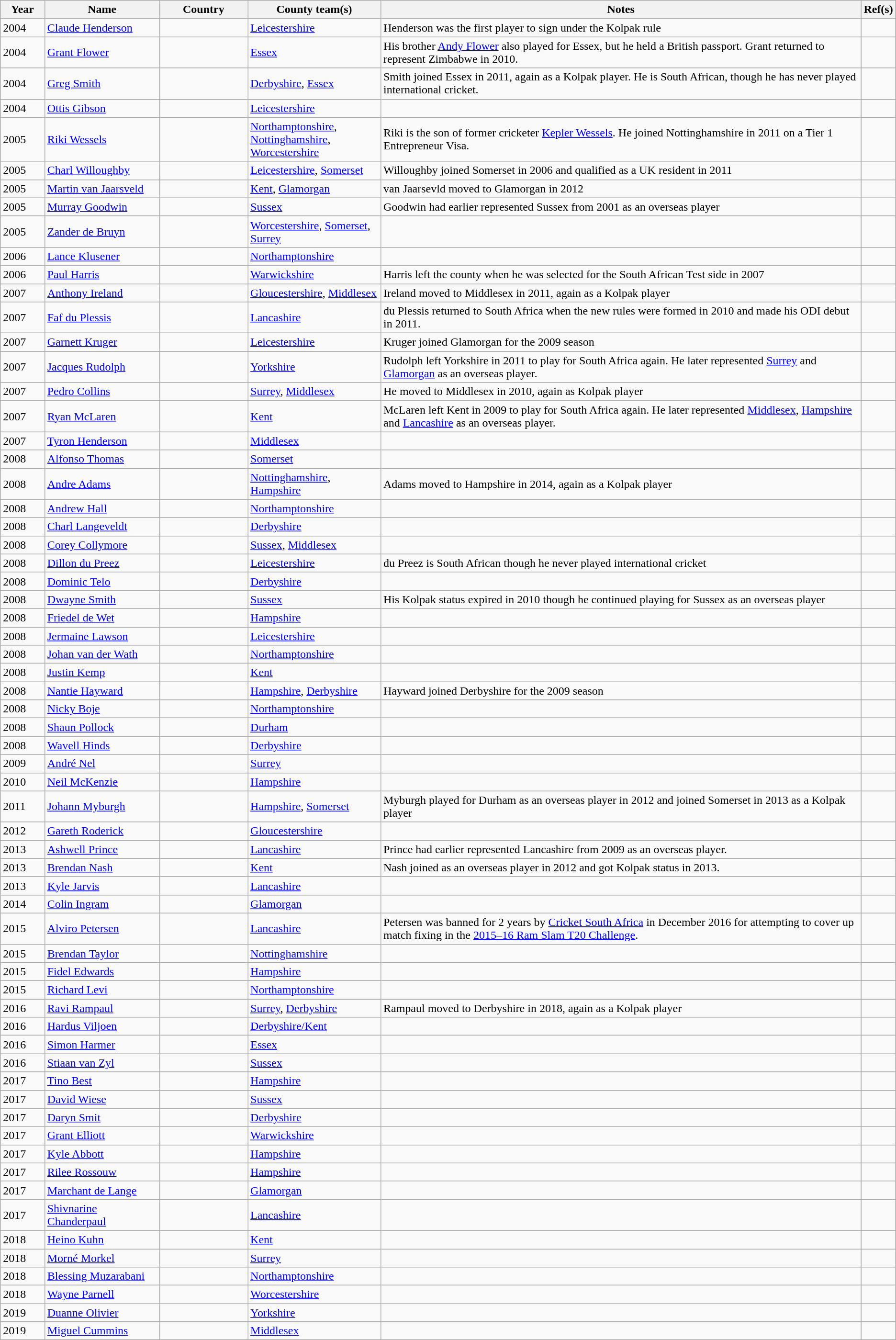<table class="wikitable sortable">
<tr>
<th scope="col" width=5%>Year</th>
<th scope="col" width=13%>Name</th>
<th scope="col" width=10%>Country</th>
<th scope="col" width=15%>County team(s)</th>
<th scope="col" class="unsortable" width=55%>Notes</th>
<th scope="col" class="unsortable" width=2%>Ref(s)</th>
</tr>
<tr>
<td>2004</td>
<td><a href='#'>Claude Henderson</a></td>
<td></td>
<td><a href='#'>Leicestershire</a></td>
<td>Henderson was the first player to sign under the Kolpak rule</td>
<td></td>
</tr>
<tr>
<td>2004</td>
<td><a href='#'>Grant Flower</a></td>
<td></td>
<td><a href='#'>Essex</a></td>
<td>His brother <a href='#'>Andy Flower</a> also played for Essex, but he held a British passport.  Grant returned to represent Zimbabwe in 2010.</td>
<td></td>
</tr>
<tr>
<td>2004</td>
<td><a href='#'>Greg Smith</a></td>
<td></td>
<td><a href='#'>Derbyshire</a>, <a href='#'>Essex</a></td>
<td>Smith joined Essex in 2011, again as a Kolpak player. He is South African, though he has never played international cricket.</td>
<td></td>
</tr>
<tr>
<td>2004</td>
<td><a href='#'>Ottis Gibson</a></td>
<td></td>
<td><a href='#'>Leicestershire</a></td>
<td></td>
<td></td>
</tr>
<tr>
<td>2005</td>
<td><a href='#'>Riki Wessels</a></td>
<td></td>
<td><a href='#'>Northamptonshire</a>, <a href='#'>Nottinghamshire</a>, <a href='#'>Worcestershire</a></td>
<td>Riki is the son of former cricketer <a href='#'>Kepler Wessels</a>. He joined Nottinghamshire in 2011 on a Tier 1 Entrepreneur Visa.</td>
<td></td>
</tr>
<tr>
<td>2005</td>
<td><a href='#'>Charl Willoughby</a></td>
<td></td>
<td><a href='#'>Leicestershire</a>, <a href='#'>Somerset</a></td>
<td>Willoughby joined Somerset in 2006 and qualified as a UK resident in 2011</td>
<td></td>
</tr>
<tr>
<td>2005</td>
<td><a href='#'>Martin van Jaarsveld</a></td>
<td></td>
<td><a href='#'>Kent</a>, <a href='#'>Glamorgan</a></td>
<td>van Jaarsevld moved to Glamorgan in 2012</td>
<td></td>
</tr>
<tr>
<td>2005</td>
<td><a href='#'>Murray Goodwin</a></td>
<td></td>
<td><a href='#'>Sussex</a></td>
<td>Goodwin had earlier represented Sussex from 2001 as an overseas player</td>
<td></td>
</tr>
<tr>
<td>2005</td>
<td><a href='#'>Zander de Bruyn</a></td>
<td></td>
<td><a href='#'>Worcestershire</a>, <a href='#'>Somerset</a>, <a href='#'>Surrey</a></td>
<td></td>
<td></td>
</tr>
<tr>
<td>2006</td>
<td><a href='#'>Lance Klusener</a></td>
<td></td>
<td><a href='#'>Northamptonshire</a></td>
<td></td>
<td></td>
</tr>
<tr>
<td>2006</td>
<td><a href='#'>Paul Harris</a></td>
<td></td>
<td><a href='#'>Warwickshire</a></td>
<td>Harris left the county when he was selected for the South African Test side in 2007</td>
<td></td>
</tr>
<tr>
<td>2007</td>
<td><a href='#'>Anthony Ireland</a></td>
<td></td>
<td><a href='#'>Gloucestershire</a>, <a href='#'>Middlesex</a></td>
<td>Ireland moved to Middlesex in 2011, again as a Kolpak player</td>
<td></td>
</tr>
<tr>
<td>2007</td>
<td><a href='#'>Faf du Plessis</a></td>
<td></td>
<td><a href='#'>Lancashire</a></td>
<td>du Plessis returned to South Africa when the new rules were formed in 2010 and made his ODI debut in 2011.</td>
<td></td>
</tr>
<tr>
<td>2007</td>
<td><a href='#'>Garnett Kruger</a></td>
<td></td>
<td><a href='#'>Leicestershire</a></td>
<td>Kruger joined Glamorgan for the 2009 season</td>
<td></td>
</tr>
<tr>
<td>2007</td>
<td><a href='#'>Jacques Rudolph</a></td>
<td></td>
<td><a href='#'>Yorkshire</a></td>
<td>Rudolph left Yorkshire in 2011 to play for South Africa again. He later represented <a href='#'>Surrey</a> and <a href='#'>Glamorgan</a> as an overseas player.</td>
<td></td>
</tr>
<tr>
<td>2007</td>
<td><a href='#'>Pedro Collins</a></td>
<td></td>
<td><a href='#'>Surrey</a>, <a href='#'>Middlesex</a></td>
<td>He moved to Middlesex in 2010, again as Kolpak player</td>
<td></td>
</tr>
<tr>
<td>2007</td>
<td><a href='#'>Ryan McLaren</a></td>
<td></td>
<td><a href='#'>Kent</a></td>
<td>McLaren left Kent in 2009 to play for South Africa again. He later represented <a href='#'>Middlesex</a>, <a href='#'>Hampshire</a> and <a href='#'>Lancashire</a> as an overseas player.</td>
<td></td>
</tr>
<tr>
<td>2007</td>
<td><a href='#'>Tyron Henderson</a></td>
<td></td>
<td><a href='#'>Middlesex</a></td>
<td></td>
<td></td>
</tr>
<tr>
<td>2008</td>
<td><a href='#'>Alfonso Thomas</a></td>
<td></td>
<td><a href='#'>Somerset</a></td>
<td></td>
<td></td>
</tr>
<tr>
<td>2008</td>
<td><a href='#'>Andre Adams</a></td>
<td></td>
<td><a href='#'>Nottinghamshire</a>, <a href='#'>Hampshire</a></td>
<td>Adams moved to Hampshire in 2014, again as a Kolpak player</td>
<td></td>
</tr>
<tr>
<td>2008</td>
<td><a href='#'>Andrew Hall</a></td>
<td></td>
<td><a href='#'>Northamptonshire</a></td>
<td></td>
<td></td>
</tr>
<tr>
<td>2008</td>
<td><a href='#'>Charl Langeveldt</a></td>
<td></td>
<td><a href='#'>Derbyshire</a></td>
<td></td>
<td></td>
</tr>
<tr>
<td>2008</td>
<td><a href='#'>Corey Collymore</a></td>
<td></td>
<td><a href='#'>Sussex</a>, <a href='#'>Middlesex</a></td>
<td></td>
<td></td>
</tr>
<tr>
<td>2008</td>
<td><a href='#'>Dillon du Preez</a></td>
<td></td>
<td><a href='#'>Leicestershire</a></td>
<td>du Preez is South African though he never played international cricket</td>
<td></td>
</tr>
<tr>
<td>2008</td>
<td><a href='#'>Dominic Telo</a></td>
<td></td>
<td><a href='#'>Derbyshire</a></td>
<td></td>
<td></td>
</tr>
<tr>
<td>2008</td>
<td><a href='#'>Dwayne Smith</a></td>
<td></td>
<td><a href='#'>Sussex</a></td>
<td>His Kolpak status expired in 2010 though he continued playing for Sussex as an overseas player</td>
<td></td>
</tr>
<tr>
<td>2008</td>
<td><a href='#'>Friedel de Wet</a></td>
<td></td>
<td><a href='#'>Hampshire</a></td>
<td></td>
<td></td>
</tr>
<tr>
<td>2008</td>
<td><a href='#'>Jermaine Lawson</a></td>
<td></td>
<td><a href='#'>Leicestershire</a></td>
<td></td>
<td></td>
</tr>
<tr>
<td>2008</td>
<td><a href='#'>Johan van der Wath</a></td>
<td></td>
<td><a href='#'>Northamptonshire</a></td>
<td></td>
<td></td>
</tr>
<tr>
<td>2008</td>
<td><a href='#'>Justin Kemp</a></td>
<td></td>
<td><a href='#'>Kent</a></td>
<td></td>
<td></td>
</tr>
<tr>
<td>2008</td>
<td><a href='#'>Nantie Hayward</a></td>
<td></td>
<td><a href='#'>Hampshire</a>, <a href='#'>Derbyshire</a></td>
<td>Hayward joined Derbyshire for the 2009 season</td>
<td></td>
</tr>
<tr>
<td>2008</td>
<td><a href='#'>Nicky Boje</a></td>
<td></td>
<td><a href='#'>Northamptonshire</a></td>
<td></td>
<td></td>
</tr>
<tr>
<td>2008</td>
<td><a href='#'>Shaun Pollock</a></td>
<td></td>
<td><a href='#'>Durham</a></td>
<td></td>
<td></td>
</tr>
<tr>
<td>2008</td>
<td><a href='#'>Wavell Hinds</a></td>
<td></td>
<td><a href='#'>Derbyshire</a></td>
<td></td>
<td></td>
</tr>
<tr>
<td>2009</td>
<td><a href='#'>André Nel</a></td>
<td></td>
<td><a href='#'>Surrey</a></td>
<td></td>
<td></td>
</tr>
<tr>
<td>2010</td>
<td><a href='#'>Neil McKenzie</a></td>
<td></td>
<td><a href='#'>Hampshire</a></td>
<td></td>
<td></td>
</tr>
<tr>
<td>2011</td>
<td><a href='#'>Johann Myburgh</a></td>
<td></td>
<td><a href='#'>Hampshire</a>, <a href='#'>Somerset</a></td>
<td>Myburgh played for Durham as an overseas player in 2012 and joined Somerset in 2013 as a Kolpak player</td>
<td></td>
</tr>
<tr>
<td>2012</td>
<td><a href='#'>Gareth Roderick</a></td>
<td></td>
<td><a href='#'>Gloucestershire</a></td>
<td></td>
<td></td>
</tr>
<tr>
<td>2013</td>
<td><a href='#'>Ashwell Prince</a></td>
<td></td>
<td><a href='#'>Lancashire</a></td>
<td>Prince had earlier represented Lancashire from 2009 as an overseas player.</td>
<td></td>
</tr>
<tr>
<td>2013</td>
<td><a href='#'>Brendan Nash</a></td>
<td></td>
<td><a href='#'>Kent</a></td>
<td>Nash joined as an overseas player in 2012 and got Kolpak status in 2013.</td>
<td></td>
</tr>
<tr>
<td>2013</td>
<td><a href='#'>Kyle Jarvis</a></td>
<td></td>
<td><a href='#'>Lancashire</a></td>
<td></td>
<td></td>
</tr>
<tr>
<td>2014</td>
<td><a href='#'>Colin Ingram</a></td>
<td></td>
<td><a href='#'>Glamorgan</a></td>
<td></td>
<td></td>
</tr>
<tr>
<td>2015</td>
<td><a href='#'>Alviro Petersen</a></td>
<td></td>
<td><a href='#'>Lancashire</a></td>
<td>Petersen was banned for 2 years by <a href='#'>Cricket South Africa</a> in December 2016 for attempting to cover up match fixing in the <a href='#'>2015–16 Ram Slam T20 Challenge</a>.</td>
<td></td>
</tr>
<tr>
<td>2015</td>
<td><a href='#'>Brendan Taylor</a></td>
<td></td>
<td><a href='#'>Nottinghamshire</a></td>
<td></td>
<td></td>
</tr>
<tr>
<td>2015</td>
<td><a href='#'>Fidel Edwards</a></td>
<td></td>
<td><a href='#'>Hampshire</a></td>
<td></td>
<td></td>
</tr>
<tr>
<td>2015</td>
<td><a href='#'>Richard Levi</a></td>
<td></td>
<td><a href='#'>Northamptonshire</a></td>
<td></td>
<td></td>
</tr>
<tr>
<td>2016</td>
<td><a href='#'>Ravi Rampaul</a></td>
<td></td>
<td><a href='#'>Surrey</a>, <a href='#'>Derbyshire</a></td>
<td>Rampaul moved to Derbyshire in 2018, again as a Kolpak player</td>
<td></td>
</tr>
<tr>
<td>2016</td>
<td><a href='#'>Hardus Viljoen</a></td>
<td></td>
<td><a href='#'>Derbyshire/Kent</a></td>
<td></td>
<td></td>
</tr>
<tr>
<td>2016</td>
<td><a href='#'>Simon Harmer</a></td>
<td></td>
<td><a href='#'>Essex</a></td>
<td></td>
<td></td>
</tr>
<tr>
<td>2016</td>
<td><a href='#'>Stiaan van Zyl</a></td>
<td></td>
<td><a href='#'>Sussex</a></td>
<td></td>
<td></td>
</tr>
<tr>
<td>2017</td>
<td><a href='#'>Tino Best</a></td>
<td></td>
<td><a href='#'>Hampshire</a></td>
<td></td>
<td></td>
</tr>
<tr>
<td>2017</td>
<td><a href='#'>David Wiese</a></td>
<td></td>
<td><a href='#'>Sussex</a></td>
<td></td>
<td></td>
</tr>
<tr>
<td>2017</td>
<td><a href='#'>Daryn Smit</a></td>
<td></td>
<td><a href='#'>Derbyshire</a></td>
<td></td>
<td></td>
</tr>
<tr>
<td>2017</td>
<td><a href='#'>Grant Elliott</a></td>
<td></td>
<td><a href='#'>Warwickshire</a></td>
<td></td>
<td></td>
</tr>
<tr>
<td>2017</td>
<td><a href='#'>Kyle Abbott</a></td>
<td></td>
<td><a href='#'>Hampshire</a></td>
<td></td>
<td></td>
</tr>
<tr>
<td>2017</td>
<td><a href='#'>Rilee Rossouw</a></td>
<td></td>
<td><a href='#'>Hampshire</a></td>
<td></td>
<td></td>
</tr>
<tr>
<td>2017</td>
<td><a href='#'>Marchant de Lange</a></td>
<td></td>
<td><a href='#'>Glamorgan</a></td>
<td></td>
</tr>
<tr>
<td>2017</td>
<td><a href='#'>Shivnarine Chanderpaul</a></td>
<td></td>
<td><a href='#'>Lancashire</a></td>
<td></td>
<td></td>
</tr>
<tr>
<td>2018</td>
<td><a href='#'>Heino Kuhn</a></td>
<td></td>
<td><a href='#'>Kent</a></td>
<td></td>
<td><br></td>
</tr>
<tr>
<td>2018</td>
<td><a href='#'>Morné Morkel</a></td>
<td></td>
<td><a href='#'>Surrey</a></td>
<td></td>
<td><br></td>
</tr>
<tr>
<td>2018</td>
<td><a href='#'>Blessing Muzarabani</a></td>
<td></td>
<td><a href='#'>Northamptonshire</a></td>
<td></td>
<td></td>
</tr>
<tr>
<td>2018</td>
<td><a href='#'>Wayne Parnell</a></td>
<td></td>
<td><a href='#'>Worcestershire</a></td>
<td></td>
<td><br></td>
</tr>
<tr>
<td>2019</td>
<td><a href='#'>Duanne Olivier</a></td>
<td></td>
<td><a href='#'>Yorkshire</a></td>
<td></td>
<td><br></td>
</tr>
<tr>
<td>2019</td>
<td><a href='#'>Miguel Cummins</a></td>
<td></td>
<td><a href='#'>Middlesex</a></td>
<td></td>
<td></td>
</tr>
</table>
